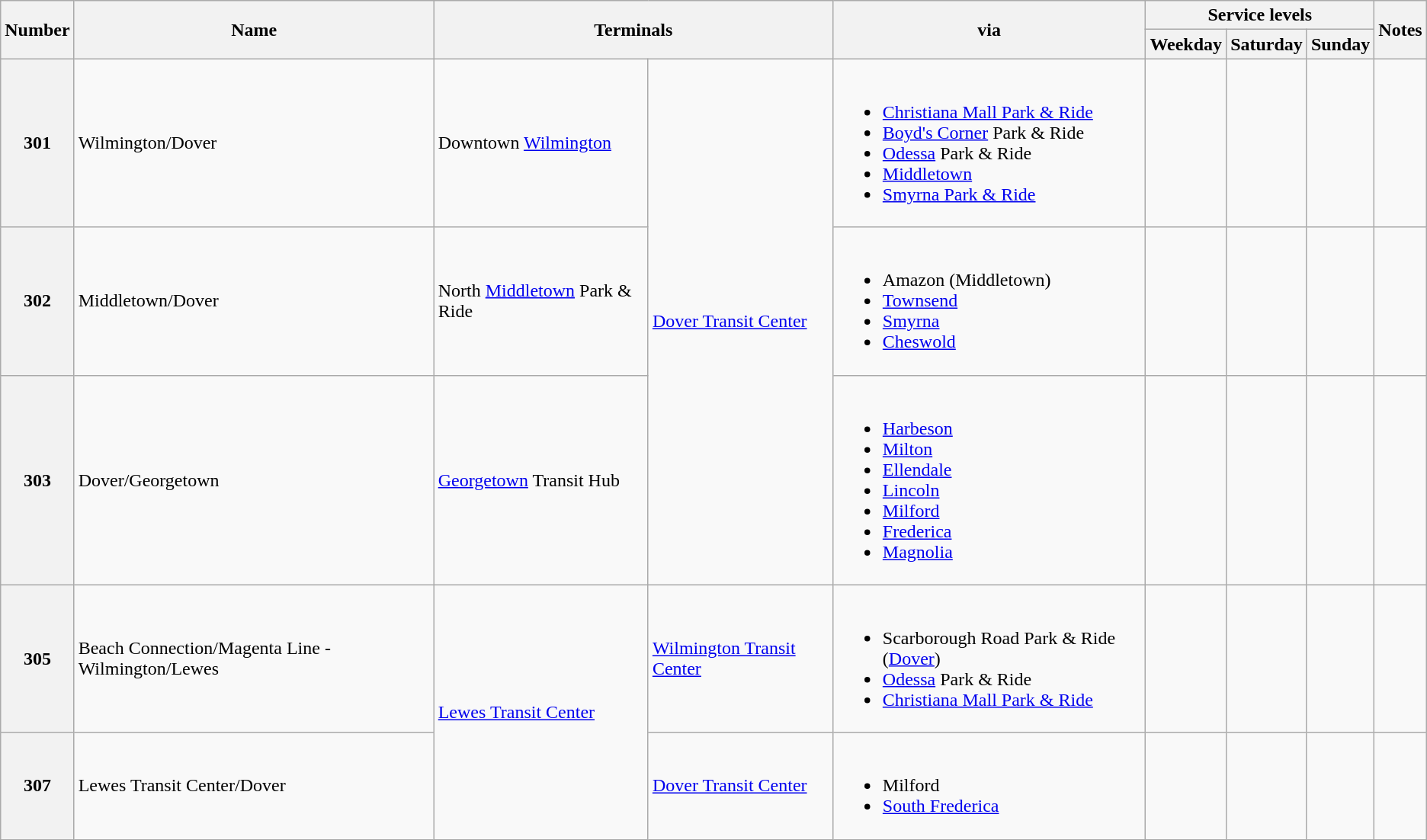<table class="wikitable">
<tr>
<th rowspan="2">Number</th>
<th rowspan="2">Name</th>
<th colspan="2" rowspan="2">Terminals</th>
<th rowspan="2">via</th>
<th colspan="3">Service levels</th>
<th rowspan="2">Notes</th>
</tr>
<tr>
<th>Weekday</th>
<th>Saturday</th>
<th>Sunday</th>
</tr>
<tr>
<th id="301">301</th>
<td>Wilmington/Dover</td>
<td>Downtown <a href='#'>Wilmington</a></td>
<td rowspan="3"><a href='#'>Dover Transit Center</a></td>
<td><br><ul><li><a href='#'>Christiana Mall Park & Ride</a></li><li><a href='#'>Boyd's Corner</a> Park & Ride</li><li><a href='#'>Odessa</a> Park & Ride</li><li><a href='#'>Middletown</a></li><li><a href='#'>Smyrna Park & Ride</a></li></ul></td>
<td></td>
<td></td>
<td></td>
<td></td>
</tr>
<tr>
<th id="302">302</th>
<td>Middletown/Dover</td>
<td>North <a href='#'>Middletown</a> Park & Ride</td>
<td><br><ul><li>Amazon (Middletown)</li><li><a href='#'>Townsend</a></li><li><a href='#'>Smyrna</a></li><li><a href='#'>Cheswold</a></li></ul></td>
<td></td>
<td></td>
<td></td>
<td></td>
</tr>
<tr>
<th id="303">303</th>
<td>Dover/Georgetown</td>
<td><a href='#'>Georgetown</a> Transit Hub</td>
<td><br><ul><li><a href='#'>Harbeson</a></li><li><a href='#'>Milton</a></li><li><a href='#'>Ellendale</a></li><li><a href='#'>Lincoln</a></li><li><a href='#'>Milford</a></li><li><a href='#'>Frederica</a></li><li><a href='#'>Magnolia</a></li></ul></td>
<td></td>
<td></td>
<td></td>
<td></td>
</tr>
<tr>
<th id="305">305</th>
<td>Beach Connection/Magenta Line - Wilmington/Lewes</td>
<td rowspan="2"><a href='#'>Lewes Transit Center</a></td>
<td><a href='#'>Wilmington Transit Center</a></td>
<td><br><ul><li>Scarborough Road Park & Ride (<a href='#'>Dover</a>)</li><li><a href='#'>Odessa</a> Park & Ride</li><li><a href='#'>Christiana Mall Park & Ride</a></li></ul></td>
<td></td>
<td></td>
<td></td>
<td></td>
</tr>
<tr>
<th id="307">307</th>
<td>Lewes Transit Center/Dover</td>
<td><a href='#'>Dover Transit Center</a></td>
<td><br><ul><li>Milford</li><li><a href='#'>South Frederica</a></li></ul></td>
<td></td>
<td></td>
<td></td>
<td></td>
</tr>
</table>
